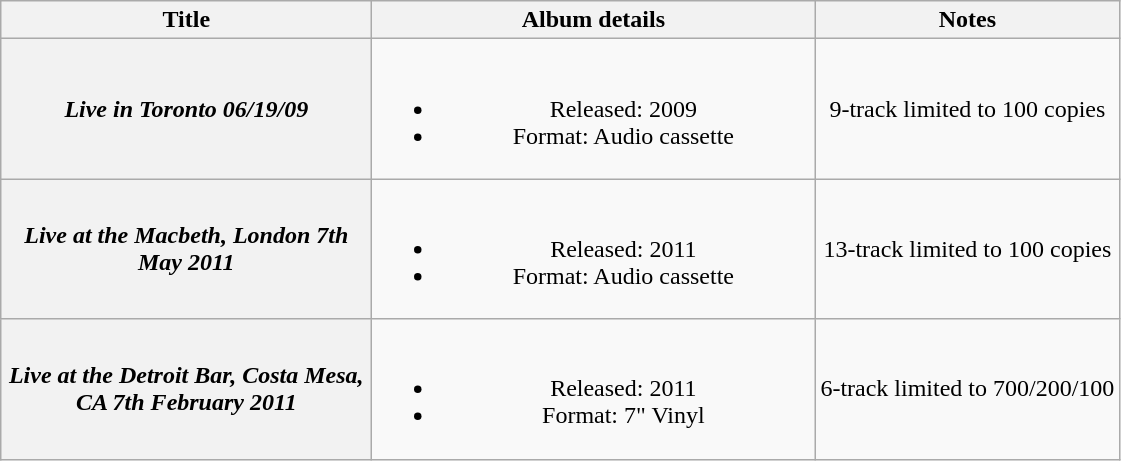<table class="wikitable plainrowheaders" style="text-align:center;" border="1">
<tr>
<th scope="col" style="width:15em;">Title</th>
<th scope="col" style="width:18em;">Album details</th>
<th scope="col">Notes</th>
</tr>
<tr>
<th scope="row"><em>Live in Toronto 06/19/09</em></th>
<td><br><ul><li>Released: 2009</li><li>Format: Audio cassette</li></ul></td>
<td>9-track limited to 100 copies</td>
</tr>
<tr>
<th scope="row"><em>Live at the Macbeth, London 7th May 2011</em></th>
<td><br><ul><li>Released: 2011</li><li>Format: Audio cassette</li></ul></td>
<td>13-track limited to 100 copies</td>
</tr>
<tr>
<th scope="row"><em>Live at the Detroit Bar, Costa Mesa, CA 7th February 2011</em></th>
<td><br><ul><li>Released: 2011</li><li>Format: 7" Vinyl</li></ul></td>
<td>6-track limited to 700/200/100</td>
</tr>
</table>
